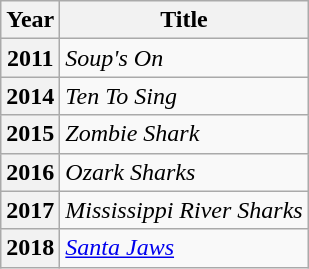<table class="wikitable plainrowheaders sortable">
<tr>
<th scope="col">Year</th>
<th scope="col">Title</th>
</tr>
<tr>
<th scope="row">2011</th>
<td><em>Soup's On</em></td>
</tr>
<tr>
<th scope="row">2014</th>
<td><em>Ten To Sing</em></td>
</tr>
<tr>
<th scope="row">2015</th>
<td><em>Zombie Shark</em></td>
</tr>
<tr>
<th scope="row">2016</th>
<td><em>Ozark Sharks</em> </td>
</tr>
<tr>
<th scope="row">2017</th>
<td><em>Mississippi River Sharks</em></td>
</tr>
<tr>
<th scope="row">2018</th>
<td><em><a href='#'>Santa Jaws</a></em></td>
</tr>
</table>
